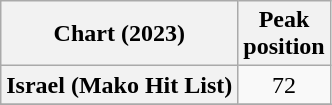<table class="wikitable plainrowheaders" style="text-align:center">
<tr>
<th scope="col">Chart (2023)</th>
<th scope="col">Peak<br>position</th>
</tr>
<tr>
<th scope="row">Israel (Mako Hit List)</th>
<td>72</td>
</tr>
<tr>
</tr>
</table>
